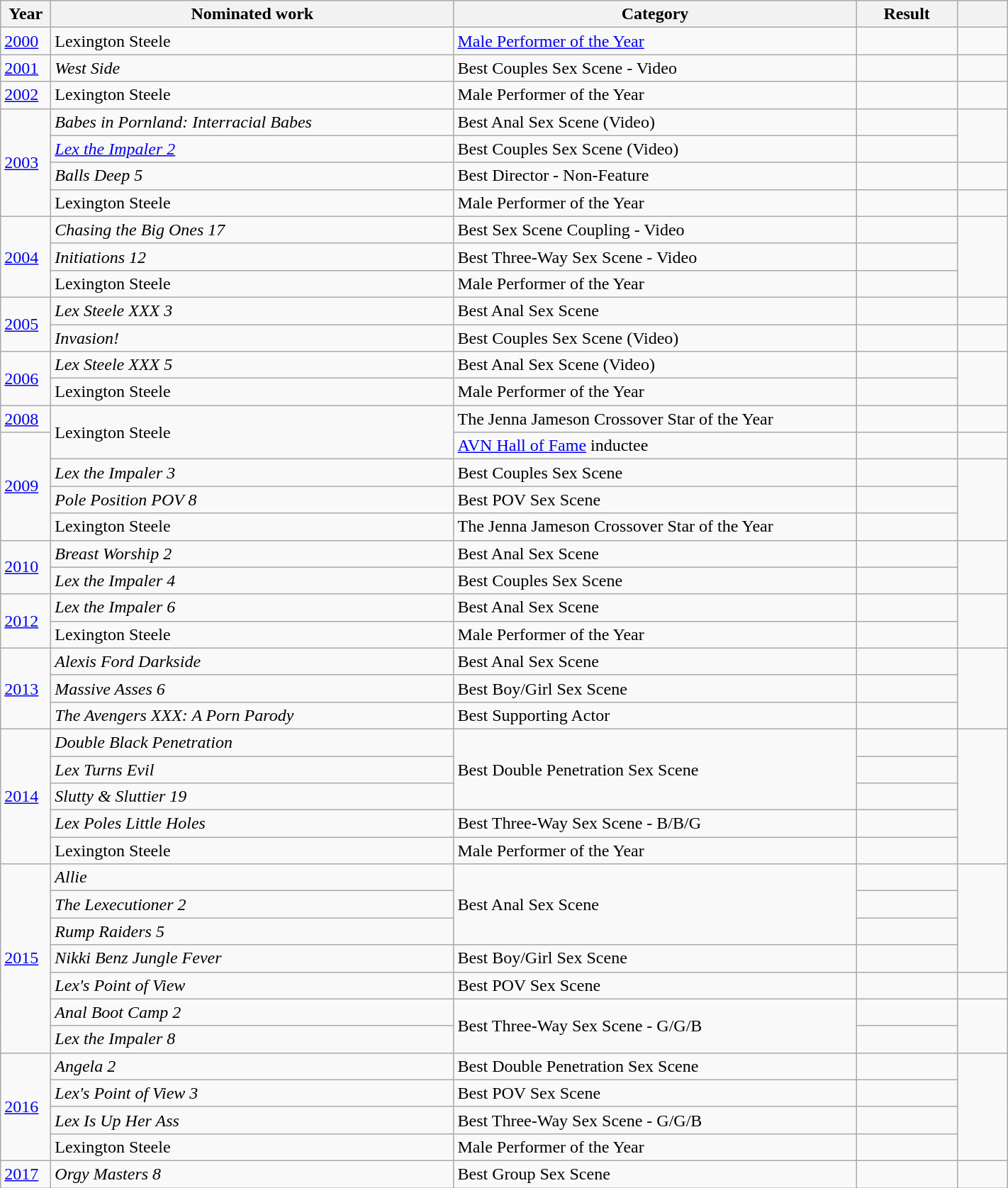<table class="wikitable" style="width:75%;">
<tr>
<th width=5%>Year</th>
<th style="width:40%;">Nominated work</th>
<th style="width:40%;">Category</th>
<th style="width:10%;">Result</th>
<th width=5%></th>
</tr>
<tr>
<td><a href='#'>2000</a></td>
<td>Lexington Steele</td>
<td><a href='#'>Male Performer of the Year</a></td>
<td></td>
<td style="text-align:center;"></td>
</tr>
<tr>
<td><a href='#'>2001</a></td>
<td><em>West Side</em></td>
<td>Best Couples Sex Scene - Video</td>
<td></td>
<td style="text-align:center;"></td>
</tr>
<tr>
<td><a href='#'>2002</a></td>
<td>Lexington Steele</td>
<td>Male Performer of the Year</td>
<td></td>
<td style="text-align:center;"></td>
</tr>
<tr>
<td rowspan="4"><a href='#'>2003</a></td>
<td><em>Babes in Pornland: Interracial Babes</em></td>
<td>Best Anal Sex Scene (Video)</td>
<td></td>
<td style="text-align:center;" rowspan="2"></td>
</tr>
<tr>
<td><em><a href='#'>Lex the Impaler 2</a></em></td>
<td>Best Couples Sex Scene (Video)</td>
<td></td>
</tr>
<tr>
<td><em>Balls Deep 5</em></td>
<td>Best Director - Non-Feature</td>
<td></td>
<td style="text-align:center;"></td>
</tr>
<tr>
<td>Lexington Steele</td>
<td>Male Performer of the Year</td>
<td></td>
<td style="text-align:center;"></td>
</tr>
<tr>
<td rowspan="3"><a href='#'>2004</a></td>
<td><em>Chasing the Big Ones 17</em></td>
<td>Best Sex Scene Coupling - Video</td>
<td></td>
<td style="text-align:center;" rowspan="3"></td>
</tr>
<tr>
<td><em>Initiations 12</em></td>
<td>Best Three-Way Sex Scene - Video</td>
<td></td>
</tr>
<tr>
<td>Lexington Steele</td>
<td>Male Performer of the Year</td>
<td></td>
</tr>
<tr>
<td rowspan="2"><a href='#'>2005</a></td>
<td><em>Lex Steele XXX 3</em></td>
<td>Best Anal Sex Scene</td>
<td></td>
<td style="text-align:center;"></td>
</tr>
<tr>
<td><em>Invasion!</em></td>
<td>Best Couples Sex Scene (Video)</td>
<td></td>
<td style="text-align:center;"></td>
</tr>
<tr>
<td rowspan="2"><a href='#'>2006</a></td>
<td><em>Lex Steele XXX 5</em></td>
<td>Best Anal Sex Scene (Video)</td>
<td></td>
<td style="text-align:center;" rowspan="2"></td>
</tr>
<tr>
<td>Lexington Steele</td>
<td>Male Performer of the Year</td>
<td></td>
</tr>
<tr>
<td><a href='#'>2008</a></td>
<td rowspan="2">Lexington Steele</td>
<td>The Jenna Jameson Crossover Star of the Year</td>
<td></td>
<td style="text-align:center;"></td>
</tr>
<tr>
<td rowspan="4"><a href='#'>2009</a></td>
<td><a href='#'>AVN Hall of Fame</a> inductee</td>
<td></td>
<td style="text-align:center;"></td>
</tr>
<tr>
<td><em>Lex the Impaler 3</em></td>
<td>Best Couples Sex Scene</td>
<td></td>
<td style="text-align:center;" rowspan="3"></td>
</tr>
<tr>
<td><em>Pole Position POV 8</em></td>
<td>Best POV Sex Scene</td>
<td></td>
</tr>
<tr>
<td>Lexington Steele</td>
<td>The Jenna Jameson Crossover Star of the Year</td>
<td></td>
</tr>
<tr>
<td rowspan="2"><a href='#'>2010</a></td>
<td><em>Breast Worship 2</em></td>
<td>Best Anal Sex Scene</td>
<td></td>
<td style="text-align:center;" rowspan="2"></td>
</tr>
<tr>
<td><em>Lex the Impaler 4</em></td>
<td>Best Couples Sex Scene</td>
<td></td>
</tr>
<tr>
<td rowspan="2"><a href='#'>2012</a></td>
<td><em>Lex the Impaler 6</em></td>
<td>Best Anal Sex Scene</td>
<td></td>
<td style="text-align:center;" rowspan="2"></td>
</tr>
<tr>
<td>Lexington Steele</td>
<td>Male Performer of the Year</td>
<td></td>
</tr>
<tr>
<td rowspan="3"><a href='#'>2013</a></td>
<td><em>Alexis Ford Darkside</em></td>
<td>Best Anal Sex Scene</td>
<td></td>
<td style="text-align:center;" rowspan="3"></td>
</tr>
<tr>
<td><em>Massive Asses 6</em></td>
<td>Best Boy/Girl Sex Scene</td>
<td></td>
</tr>
<tr>
<td><em>The Avengers XXX: A Porn Parody</em></td>
<td>Best Supporting Actor</td>
<td></td>
</tr>
<tr>
<td rowspan="5"><a href='#'>2014</a></td>
<td><em>Double Black Penetration</em></td>
<td rowspan="3">Best Double Penetration Sex Scene</td>
<td></td>
<td style="text-align:center;" rowspan="5"></td>
</tr>
<tr>
<td><em>Lex Turns Evil</em></td>
<td></td>
</tr>
<tr>
<td><em>Slutty & Sluttier 19</em></td>
<td></td>
</tr>
<tr>
<td><em>Lex Poles Little Holes</em></td>
<td>Best Three-Way Sex Scene - B/B/G</td>
<td></td>
</tr>
<tr>
<td>Lexington Steele</td>
<td>Male Performer of the Year</td>
<td></td>
</tr>
<tr>
<td rowspan="7"><a href='#'>2015</a></td>
<td><em>Allie</em></td>
<td rowspan="3">Best Anal Sex Scene</td>
<td></td>
<td style="text-align:center;" rowspan="4"></td>
</tr>
<tr>
<td><em>The Lexecutioner 2</em></td>
<td></td>
</tr>
<tr>
<td><em>Rump Raiders 5</em></td>
<td></td>
</tr>
<tr>
<td><em>Nikki Benz Jungle Fever</em></td>
<td>Best Boy/Girl Sex Scene</td>
<td></td>
</tr>
<tr>
<td><em>Lex's Point of View</em></td>
<td>Best POV Sex Scene</td>
<td></td>
<td></td>
</tr>
<tr>
<td><em>Anal Boot Camp 2</em></td>
<td rowspan="2">Best Three-Way Sex Scene - G/G/B</td>
<td></td>
<td style="text-align:center;" rowspan="2"></td>
</tr>
<tr>
<td><em>Lex the Impaler 8</em></td>
<td></td>
</tr>
<tr>
<td rowspan="4"><a href='#'>2016</a></td>
<td><em>Angela 2</em></td>
<td>Best Double Penetration Sex Scene</td>
<td></td>
<td style="text-align:center;" rowspan="4"></td>
</tr>
<tr>
<td><em>Lex's Point of View 3</em></td>
<td>Best POV Sex Scene</td>
<td></td>
</tr>
<tr>
<td><em>Lex Is Up Her Ass</em></td>
<td>Best Three-Way Sex Scene - G/G/B</td>
<td></td>
</tr>
<tr>
<td>Lexington Steele</td>
<td>Male Performer of the Year</td>
<td></td>
</tr>
<tr>
<td><a href='#'>2017</a></td>
<td><em>Orgy Masters 8</em></td>
<td>Best Group Sex Scene</td>
<td></td>
<td style="text-align:center;"></td>
</tr>
</table>
